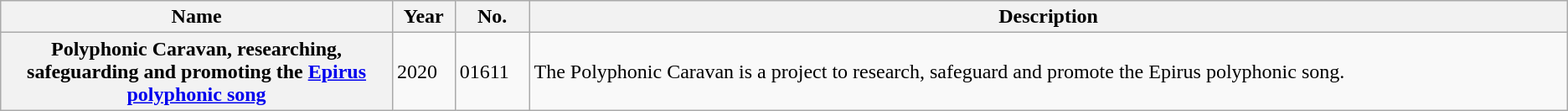<table class="wikitable sortable plainrowheaders">
<tr>
<th style="width:25%">Name</th>
<th>Year</th>
<th>No.</th>
<th class="unsortable">Description</th>
</tr>
<tr>
<th scope="row">Polyphonic Caravan, researching, safeguarding and promoting the <a href='#'>Epirus polyphonic song</a></th>
<td>2020</td>
<td>01611</td>
<td>The Polyphonic Caravan is a project to research, safeguard and promote the Epirus polyphonic song.</td>
</tr>
</table>
